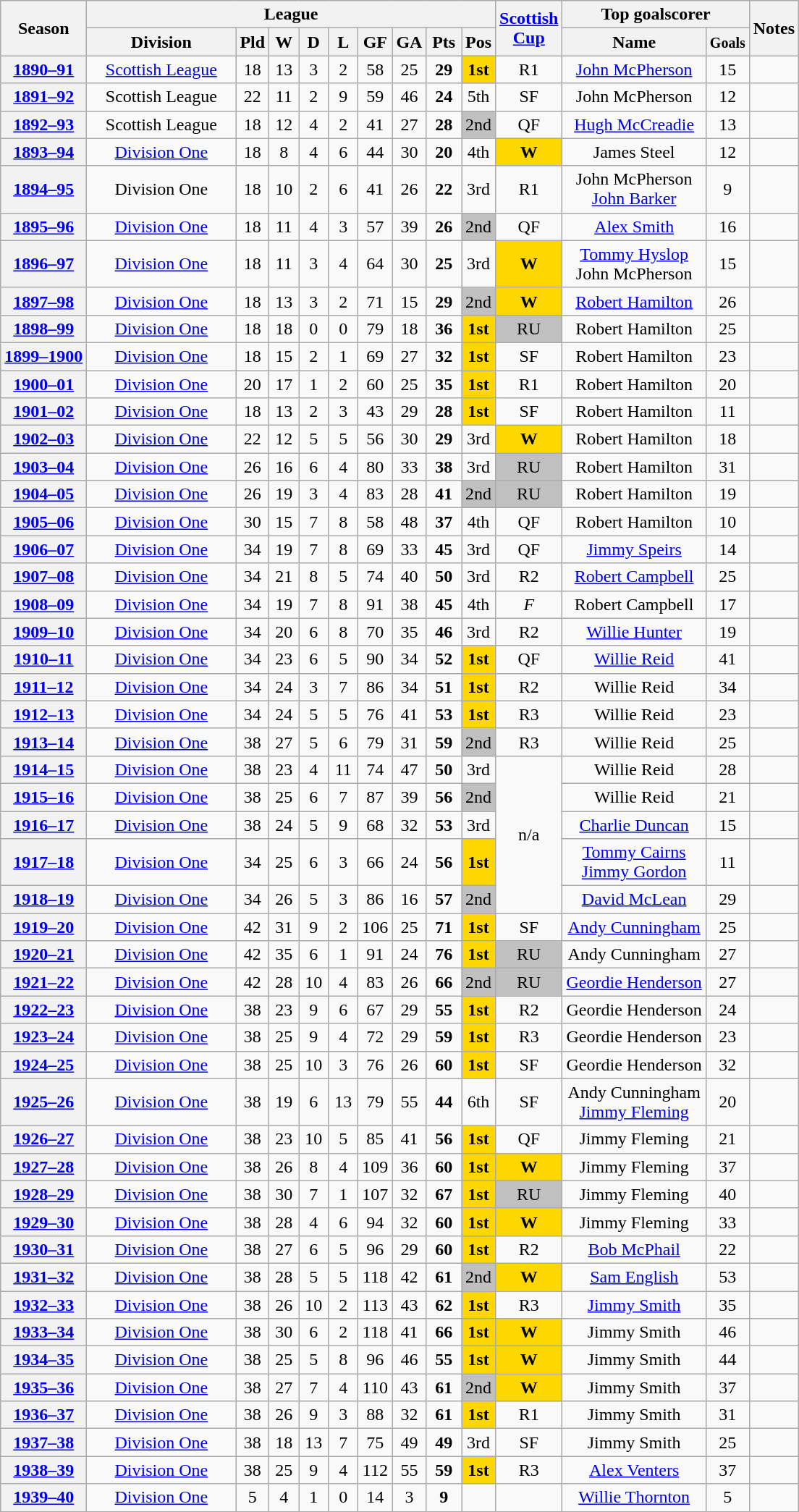<table class="wikitable" style="text-align: center">
<tr>
<th rowspan=2>Season</th>
<th colspan=9>League</th>
<th rowspan=2><a href='#'>Scottish<br>Cup</a></th>
<th colspan=2>Top goalscorer</th>
<th rowspan=2>Notes</th>
</tr>
<tr>
<th width=130>Division</th>
<th width=20>Pld</th>
<th width=20>W</th>
<th width=20>D</th>
<th width=20>L</th>
<th width=20>GF</th>
<th width=20>GA</th>
<th width=25>Pts</th>
<th>Pos</th>
<th>Name</th>
<th><small>Goals</small></th>
</tr>
<tr>
<th align="center"><a href='#'>1890–91</a></th>
<td align="center"><a href='#'>Scottish League</a></td>
<td align="center">18</td>
<td align="center">13</td>
<td align="center">3</td>
<td align="center">2</td>
<td align="center">58</td>
<td align="center">25</td>
<td align="center"><strong>29</strong></td>
<td bgcolor=gold align="center"><strong>1st</strong></td>
<td align="center">R1</td>
<td><a href='#'>John McPherson</a></td>
<td align="center">15</td>
<td align="center"></td>
</tr>
<tr>
<th align="center"><a href='#'>1891–92</a></th>
<td align="center">Scottish League</td>
<td align="center">22</td>
<td align="center">11</td>
<td align="center">2</td>
<td align="center">9</td>
<td align="center">59</td>
<td align="center">46</td>
<td align="center"><strong>24</strong></td>
<td align="center">5th</td>
<td align="center">SF</td>
<td>John McPherson</td>
<td align="center">12</td>
<td></td>
</tr>
<tr>
<th align="center"><a href='#'>1892–93</a></th>
<td align="center">Scottish League</td>
<td align="center">18</td>
<td align="center">12</td>
<td align="center">4</td>
<td align="center">2</td>
<td align="center">41</td>
<td align="center">27</td>
<td align="center"><strong>28</strong></td>
<td bgcolor="silver" align="center">2nd</td>
<td align="center">QF</td>
<td><a href='#'>Hugh McCreadie</a></td>
<td align="center">13</td>
<td></td>
</tr>
<tr>
<th align="center"><a href='#'>1893–94</a></th>
<td align="center"><a href='#'>Division One</a></td>
<td align="center">18</td>
<td align="center">8</td>
<td align="center">4</td>
<td align="center">6</td>
<td align="center">44</td>
<td align="center">30</td>
<td align="center"><strong>20</strong></td>
<td align="center">4th</td>
<td bgcolor=gold align="center"><strong>W</strong></td>
<td>James Steel</td>
<td align="center">12</td>
<td align="center"></td>
</tr>
<tr>
<th align="center"><a href='#'>1894–95</a></th>
<td align="center">Division One</td>
<td align="center">18</td>
<td align="center">10</td>
<td align="center">2</td>
<td align="center">6</td>
<td align="center">41</td>
<td align="center">26</td>
<td align="center"><strong>22</strong></td>
<td align="center">3rd</td>
<td align="center">R1</td>
<td>John McPherson<br> <a href='#'>John Barker</a></td>
<td align="center">9</td>
<td></td>
</tr>
<tr>
<th align="center"><a href='#'>1895–96</a></th>
<td><a href='#'>Division One</a></td>
<td align="center">18</td>
<td align="center">11</td>
<td align="center">4</td>
<td align="center">3</td>
<td align="center">57</td>
<td align="center">39</td>
<td align="center"><strong>26</strong></td>
<td bgcolor="silver" align="center">2nd</td>
<td align="center">QF</td>
<td><a href='#'>Alex Smith</a></td>
<td align="center">16</td>
<td></td>
</tr>
<tr>
<th align="center"><a href='#'>1896–97</a></th>
<td><a href='#'>Division One</a></td>
<td>18</td>
<td>11</td>
<td>3</td>
<td>4</td>
<td>64</td>
<td>30</td>
<td><strong>25</strong></td>
<td align="center">3rd</td>
<td bgcolor=gold align="center"><strong>W</strong></td>
<td><a href='#'>Tommy Hyslop</a><br>John McPherson</td>
<td align="center">15</td>
<td></td>
</tr>
<tr>
<th align="center"><a href='#'>1897–98</a></th>
<td><a href='#'>Division One</a></td>
<td>18</td>
<td>13</td>
<td>3</td>
<td>2</td>
<td>71</td>
<td>15</td>
<td><strong>29</strong></td>
<td bgcolor="silver" align="center">2nd</td>
<td bgcolor=gold align="center"><strong>W</strong></td>
<td><a href='#'>Robert Hamilton</a></td>
<td align="center">26</td>
<td></td>
</tr>
<tr>
<th align="center"><a href='#'>1898–99</a></th>
<td><a href='#'>Division One</a></td>
<td>18</td>
<td>18</td>
<td>0</td>
<td>0</td>
<td>79</td>
<td>18</td>
<td><strong>36</strong></td>
<td bgcolor=gold align="center"><strong>1st</strong></td>
<td bgcolor="silver" align="center">RU</td>
<td>Robert Hamilton</td>
<td align="center">25</td>
<td></td>
</tr>
<tr>
<th align="center"><a href='#'>1899–1900</a></th>
<td><a href='#'>Division One</a></td>
<td>18</td>
<td>15</td>
<td>2</td>
<td>1</td>
<td>69</td>
<td>27</td>
<td><strong>32</strong></td>
<td bgcolor=gold align="center"><strong>1st</strong></td>
<td align="center">SF</td>
<td>Robert Hamilton</td>
<td align="center">23</td>
<td></td>
</tr>
<tr>
<th align="center"><a href='#'>1900–01</a></th>
<td><a href='#'>Division One</a></td>
<td>20</td>
<td>17</td>
<td>1</td>
<td>2</td>
<td>60</td>
<td>25</td>
<td><strong>35</strong></td>
<td bgcolor=gold align="center"><strong>1st</strong></td>
<td align="center">R1</td>
<td>Robert Hamilton</td>
<td align="center">20</td>
<td></td>
</tr>
<tr>
<th align="center"><a href='#'>1901–02</a></th>
<td><a href='#'>Division One</a></td>
<td>18</td>
<td>13</td>
<td>2</td>
<td>3</td>
<td>43</td>
<td>29</td>
<td><strong>28</strong></td>
<td bgcolor=gold align="center"><strong>1st</strong></td>
<td align="center">SF</td>
<td>Robert Hamilton</td>
<td align="center">11</td>
<td></td>
</tr>
<tr>
<th align="center"><a href='#'>1902–03</a></th>
<td><a href='#'>Division One</a></td>
<td>22</td>
<td>12</td>
<td>5</td>
<td>5</td>
<td>56</td>
<td>30</td>
<td><strong>29</strong></td>
<td align="center">3rd</td>
<td bgcolor=gold align="center"><strong>W</strong></td>
<td>Robert Hamilton</td>
<td align="center">18</td>
<td></td>
</tr>
<tr>
<th align="center"><a href='#'>1903–04</a></th>
<td><a href='#'>Division One</a></td>
<td>26</td>
<td>16</td>
<td>6</td>
<td>4</td>
<td>80</td>
<td>33</td>
<td><strong>38</strong></td>
<td align="center">3rd</td>
<td bgcolor="silver" align="center">RU</td>
<td>Robert Hamilton</td>
<td align="center">31</td>
<td></td>
</tr>
<tr>
<th align="center"><a href='#'>1904–05</a></th>
<td><a href='#'>Division One</a></td>
<td>26</td>
<td>19</td>
<td>3</td>
<td>4</td>
<td>83</td>
<td>28</td>
<td><strong>41</strong></td>
<td bgcolor="silver" align="center">2nd</td>
<td bgcolor="silver" align="center">RU</td>
<td>Robert Hamilton</td>
<td align="center">19</td>
<td></td>
</tr>
<tr>
<th align="center"><a href='#'>1905–06</a></th>
<td><a href='#'>Division One</a></td>
<td>30</td>
<td>15</td>
<td>7</td>
<td>8</td>
<td>58</td>
<td>48</td>
<td><strong>37</strong></td>
<td align="center">4th</td>
<td align="center">QF</td>
<td>Robert Hamilton</td>
<td align="center">10</td>
<td></td>
</tr>
<tr>
<th align="center"><a href='#'>1906–07</a></th>
<td><a href='#'>Division One</a></td>
<td>34</td>
<td>19</td>
<td>7</td>
<td>8</td>
<td>69</td>
<td>33</td>
<td><strong>45</strong></td>
<td align="center">3rd</td>
<td align="center">QF</td>
<td><a href='#'>Jimmy Speirs</a></td>
<td align="center">14</td>
<td></td>
</tr>
<tr>
<th align="center"><a href='#'>1907–08</a></th>
<td><a href='#'>Division One</a></td>
<td>34</td>
<td>21</td>
<td>8</td>
<td>5</td>
<td>74</td>
<td>40</td>
<td><strong>50</strong></td>
<td align="center">3rd</td>
<td align="center">R2</td>
<td><a href='#'>Robert Campbell</a></td>
<td align="center">25</td>
<td></td>
</tr>
<tr>
<th align="center"><a href='#'>1908–09</a></th>
<td><a href='#'>Division One</a></td>
<td>34</td>
<td>19</td>
<td>7</td>
<td>8</td>
<td>91</td>
<td>38</td>
<td><strong>45</strong></td>
<td align="center">4th</td>
<td align="center"><em>F</em></td>
<td>Robert Campbell</td>
<td align="center">17</td>
<td align="center"></td>
</tr>
<tr>
<th align="center"><a href='#'>1909–10</a></th>
<td><a href='#'>Division One</a></td>
<td>34</td>
<td>20</td>
<td>6</td>
<td>8</td>
<td>70</td>
<td>35</td>
<td><strong>46</strong></td>
<td align="center">3rd</td>
<td align="center">R2</td>
<td><a href='#'>Willie Hunter</a></td>
<td align="center">19</td>
<td></td>
</tr>
<tr>
<th align="center"><a href='#'>1910–11</a></th>
<td><a href='#'>Division One</a></td>
<td>34</td>
<td>23</td>
<td>6</td>
<td>5</td>
<td>90</td>
<td>34</td>
<td><strong>52</strong></td>
<td bgcolor=gold align="center"><strong>1st</strong></td>
<td align="center">QF</td>
<td><a href='#'>Willie Reid</a></td>
<td align="center">41</td>
<td></td>
</tr>
<tr>
<th align="center"><a href='#'>1911–12</a></th>
<td><a href='#'>Division One</a></td>
<td>34</td>
<td>24</td>
<td>3</td>
<td>7</td>
<td>86</td>
<td>34</td>
<td><strong>51</strong></td>
<td bgcolor=gold align="center"><strong>1st</strong></td>
<td align="center">R2</td>
<td>Willie Reid</td>
<td align="center">34</td>
<td></td>
</tr>
<tr>
<th align="center"><a href='#'>1912–13</a></th>
<td><a href='#'>Division One</a></td>
<td>34</td>
<td>24</td>
<td>5</td>
<td>5</td>
<td>76</td>
<td>41</td>
<td><strong>53</strong></td>
<td bgcolor=gold align="center"><strong>1st</strong></td>
<td align="center">R3</td>
<td>Willie Reid</td>
<td align="center">23</td>
<td></td>
</tr>
<tr>
<th align="center"><a href='#'>1913–14</a></th>
<td><a href='#'>Division One</a></td>
<td>38</td>
<td>27</td>
<td>5</td>
<td>6</td>
<td>79</td>
<td>31</td>
<td><strong>59</strong></td>
<td bgcolor="silver" align="center">2nd</td>
<td align="center">R3</td>
<td>Willie Reid</td>
<td align="center">25</td>
<td></td>
</tr>
<tr>
<th align="center"><a href='#'>1914–15</a></th>
<td><a href='#'>Division One</a></td>
<td>38</td>
<td>23</td>
<td>4</td>
<td>11</td>
<td>74</td>
<td>47</td>
<td><strong>50</strong></td>
<td align="center">3rd</td>
<td rowspan=5>n/a</td>
<td>Willie Reid</td>
<td align="center">28</td>
<td></td>
</tr>
<tr>
<th align="center"><a href='#'>1915–16</a></th>
<td><a href='#'>Division One</a></td>
<td>38</td>
<td>25</td>
<td>6</td>
<td>7</td>
<td>87</td>
<td>39</td>
<td><strong>56</strong></td>
<td bgcolor="silver" align="center">2nd</td>
<td>Willie Reid</td>
<td align="center">21</td>
<td></td>
</tr>
<tr>
<th align="center"><a href='#'>1916–17</a></th>
<td><a href='#'>Division One</a></td>
<td>38</td>
<td>24</td>
<td>5</td>
<td>9</td>
<td>68</td>
<td>32</td>
<td><strong>53</strong></td>
<td align="center">3rd</td>
<td><a href='#'>Charlie Duncan</a></td>
<td align="center">15</td>
<td></td>
</tr>
<tr>
<th align="center"><a href='#'>1917–18</a></th>
<td><a href='#'>Division One</a></td>
<td>34</td>
<td>25</td>
<td>6</td>
<td>3</td>
<td>66</td>
<td>24</td>
<td><strong>56</strong></td>
<td bgcolor=gold align="center"><strong>1st</strong></td>
<td><a href='#'>Tommy Cairns</a><br><a href='#'>Jimmy Gordon</a></td>
<td align="center">11</td>
<td></td>
</tr>
<tr>
<th align="center"><a href='#'>1918–19</a></th>
<td><a href='#'>Division One</a></td>
<td>34</td>
<td>26</td>
<td>5</td>
<td>3</td>
<td>86</td>
<td>16</td>
<td><strong>57</strong></td>
<td bgcolor="silver" align="center">2nd</td>
<td><a href='#'>David McLean</a></td>
<td align="center">29</td>
<td></td>
</tr>
<tr>
<th align="center"><a href='#'>1919–20</a></th>
<td><a href='#'>Division One</a></td>
<td>42</td>
<td>31</td>
<td>9</td>
<td>2</td>
<td>106</td>
<td>25</td>
<td><strong>71</strong></td>
<td bgcolor=gold align="center"><strong>1st</strong></td>
<td align="center">SF</td>
<td><a href='#'>Andy Cunningham</a></td>
<td align="center">25</td>
<td></td>
</tr>
<tr>
<th align="center"><a href='#'>1920–21</a></th>
<td><a href='#'>Division One</a></td>
<td>42</td>
<td>35</td>
<td>6</td>
<td>1</td>
<td>91</td>
<td>24</td>
<td><strong>76</strong></td>
<td bgcolor=gold align="center"><strong>1st</strong></td>
<td bgcolor="silver" align="center">RU</td>
<td>Andy Cunningham</td>
<td align="center">27</td>
<td></td>
</tr>
<tr>
<th align="center"><a href='#'>1921–22</a></th>
<td><a href='#'>Division One</a></td>
<td>42</td>
<td>28</td>
<td>10</td>
<td>4</td>
<td>83</td>
<td>26</td>
<td><strong>66</strong></td>
<td bgcolor="silver" align="center">2nd</td>
<td bgcolor="silver" align="center">RU</td>
<td><a href='#'>Geordie Henderson</a></td>
<td align="center">27</td>
<td></td>
</tr>
<tr>
<th align="center"><a href='#'>1922–23</a></th>
<td><a href='#'>Division One</a></td>
<td>38</td>
<td>23</td>
<td>9</td>
<td>6</td>
<td>67</td>
<td>29</td>
<td><strong>55</strong></td>
<td bgcolor=gold align="center"><strong>1st</strong></td>
<td align="center">R2</td>
<td>Geordie Henderson</td>
<td align="center">24</td>
<td></td>
</tr>
<tr>
<th align="center"><a href='#'>1923–24</a></th>
<td><a href='#'>Division One</a></td>
<td>38</td>
<td>25</td>
<td>9</td>
<td>4</td>
<td>72</td>
<td>29</td>
<td><strong>59</strong></td>
<td bgcolor=gold align="center"><strong>1st</strong></td>
<td align="center">R3</td>
<td>Geordie Henderson</td>
<td align="center">23</td>
<td></td>
</tr>
<tr>
<th align="center"><a href='#'>1924–25</a></th>
<td><a href='#'>Division One</a></td>
<td>38</td>
<td>25</td>
<td>10</td>
<td>3</td>
<td>76</td>
<td>26</td>
<td><strong>60</strong></td>
<td bgcolor=gold align="center"><strong>1st</strong></td>
<td align="center">SF</td>
<td>Geordie Henderson</td>
<td align="center">32</td>
<td></td>
</tr>
<tr>
<th align="center"><a href='#'>1925–26</a></th>
<td><a href='#'>Division One</a></td>
<td>38</td>
<td>19</td>
<td>6</td>
<td>13</td>
<td>79</td>
<td>55</td>
<td><strong>44</strong></td>
<td align="center">6th</td>
<td align="center">SF</td>
<td>Andy Cunningham<br><a href='#'>Jimmy Fleming</a></td>
<td align="center">20</td>
<td></td>
</tr>
<tr>
<th align="center"><a href='#'>1926–27</a></th>
<td><a href='#'>Division One</a></td>
<td>38</td>
<td>23</td>
<td>10</td>
<td>5</td>
<td>85</td>
<td>41</td>
<td><strong>56</strong></td>
<td bgcolor=gold align="center"><strong>1st</strong></td>
<td align="center">QF</td>
<td>Jimmy Fleming</td>
<td align="center">21</td>
<td></td>
</tr>
<tr>
<th align="center"><a href='#'>1927–28</a></th>
<td><a href='#'>Division One</a></td>
<td>38</td>
<td>26</td>
<td>8</td>
<td>4</td>
<td>109</td>
<td>36</td>
<td><strong>60</strong></td>
<td bgcolor=gold align="center"><strong>1st</strong></td>
<td bgcolor=gold align="center"><strong>W</strong></td>
<td>Jimmy Fleming</td>
<td align="center">37</td>
<td align="center"></td>
</tr>
<tr>
<th align="center"><a href='#'>1928–29</a></th>
<td><a href='#'>Division One</a></td>
<td>38</td>
<td>30</td>
<td>7</td>
<td>1</td>
<td>107</td>
<td>32</td>
<td><strong>67</strong></td>
<td bgcolor=gold><strong>1st</strong></td>
<td bgcolor="silver" align="center">RU</td>
<td>Jimmy Fleming</td>
<td align="center">40</td>
<td></td>
</tr>
<tr>
<th align="center"><a href='#'>1929–30</a></th>
<td><a href='#'>Division One</a></td>
<td>38</td>
<td>28</td>
<td>4</td>
<td>6</td>
<td>94</td>
<td>32</td>
<td><strong>60</strong></td>
<td bgcolor=gold align="center"><strong>1st</strong></td>
<td bgcolor=gold align="center"><strong>W</strong></td>
<td>Jimmy Fleming</td>
<td align="center">33</td>
<td></td>
</tr>
<tr>
<th align="center"><a href='#'>1930–31</a></th>
<td><a href='#'>Division One</a></td>
<td>38</td>
<td>27</td>
<td>6</td>
<td>5</td>
<td>96</td>
<td>29</td>
<td><strong>60</strong></td>
<td bgcolor=gold align="center"><strong>1st</strong></td>
<td align="center">R2</td>
<td><a href='#'>Bob McPhail</a></td>
<td align="center">22</td>
<td></td>
</tr>
<tr>
<th align="center"><a href='#'>1931–32</a></th>
<td><a href='#'>Division One</a></td>
<td>38</td>
<td>28</td>
<td>5</td>
<td>5</td>
<td>118</td>
<td>42</td>
<td><strong>61</strong></td>
<td bgcolor="silver" align="center">2nd</td>
<td bgcolor=gold align="center"><strong>W</strong></td>
<td><a href='#'>Sam English</a></td>
<td align="center">53</td>
<td align="center"></td>
</tr>
<tr>
<th align="center"><a href='#'>1932–33</a></th>
<td><a href='#'>Division One</a></td>
<td>38</td>
<td>26</td>
<td>10</td>
<td>2</td>
<td>113</td>
<td>43</td>
<td><strong>62</strong></td>
<td bgcolor=gold align="center"><strong>1st</strong></td>
<td align="center">R3</td>
<td><a href='#'>Jimmy Smith</a></td>
<td align="center">35</td>
<td></td>
</tr>
<tr>
<th align="center"><a href='#'>1933–34</a></th>
<td><a href='#'>Division One</a></td>
<td>38</td>
<td>30</td>
<td>6</td>
<td>2</td>
<td>118</td>
<td>41</td>
<td><strong>66</strong></td>
<td bgcolor=gold align="center"><strong>1st</strong></td>
<td bgcolor=gold align="center"><strong>W</strong></td>
<td>Jimmy Smith</td>
<td align="center">46</td>
<td align="center"></td>
</tr>
<tr>
<th align="center"><a href='#'>1934–35</a></th>
<td><a href='#'>Division One</a></td>
<td>38</td>
<td>25</td>
<td>5</td>
<td>8</td>
<td>96</td>
<td>46</td>
<td><strong>55</strong></td>
<td bgcolor=gold align="center"><strong>1st</strong></td>
<td bgcolor=gold align="center"><strong>W</strong></td>
<td>Jimmy Smith</td>
<td align="center">44</td>
<td></td>
</tr>
<tr>
<th align="center"><a href='#'>1935–36</a></th>
<td><a href='#'>Division One</a></td>
<td>38</td>
<td>27</td>
<td>7</td>
<td>4</td>
<td>110</td>
<td>43</td>
<td><strong>61</strong></td>
<td bgcolor="silver" align="center">2nd</td>
<td bgcolor=gold align="center"><strong>W</strong></td>
<td>Jimmy Smith</td>
<td align="center">37</td>
<td></td>
</tr>
<tr>
<th align="center"><a href='#'>1936–37</a></th>
<td><a href='#'>Division One</a></td>
<td>38</td>
<td>26</td>
<td>9</td>
<td>3</td>
<td>88</td>
<td>32</td>
<td><strong>61</strong></td>
<td bgcolor=gold align="center"><strong>1st</strong></td>
<td align="center">R1</td>
<td>Jimmy Smith</td>
<td align="center">31</td>
<td></td>
</tr>
<tr>
<th align="center"><a href='#'>1937–38</a></th>
<td><a href='#'>Division One</a></td>
<td>38</td>
<td>18</td>
<td>13</td>
<td>7</td>
<td>75</td>
<td>49</td>
<td><strong>49</strong></td>
<td align="center">3rd</td>
<td align="center">SF</td>
<td>Jimmy Smith</td>
<td align="center">25</td>
<td></td>
</tr>
<tr>
<th align="center"><a href='#'>1938–39</a></th>
<td><a href='#'>Division One</a></td>
<td>38</td>
<td>25</td>
<td>9</td>
<td>4</td>
<td>112</td>
<td>55</td>
<td><strong>59</strong></td>
<td bgcolor=gold align="center"><strong>1st</strong></td>
<td align="center">R3</td>
<td><a href='#'>Alex Venters</a></td>
<td align="center">37</td>
<td></td>
</tr>
<tr>
<th align="center"><a href='#'>1939–40</a></th>
<td><a href='#'>Division One</a></td>
<td>5</td>
<td>4</td>
<td>1</td>
<td>0</td>
<td>14</td>
<td>3</td>
<td><strong>9</strong></td>
<td></td>
<td></td>
<td><a href='#'>Willie Thornton</a></td>
<td align="center">5</td>
<td></td>
</tr>
</table>
